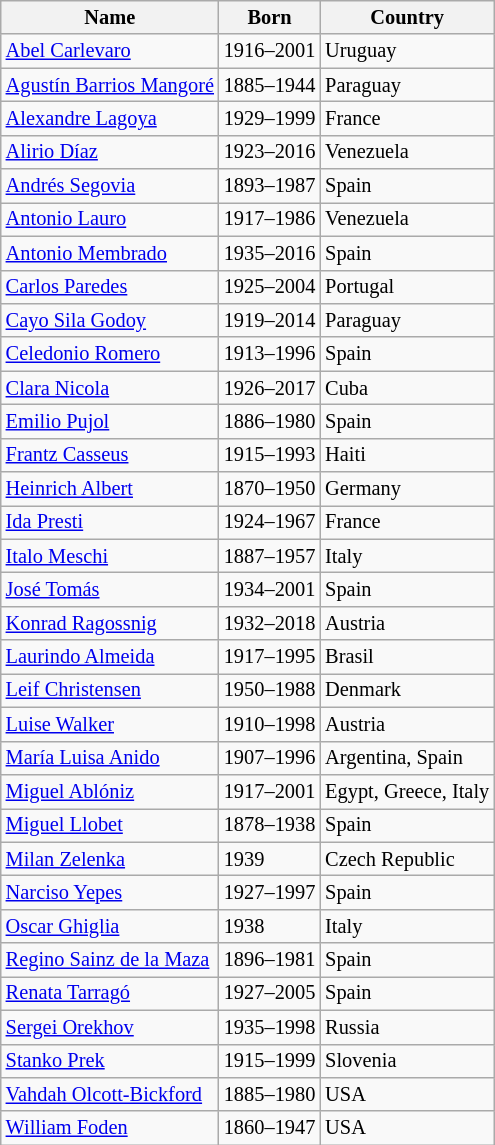<table class="wikitable sortable" style="font-size: 85%;">
<tr>
<th>Name</th>
<th>Born</th>
<th>Country</th>
</tr>
<tr>
<td><a href='#'>Abel Carlevaro</a></td>
<td>1916–2001</td>
<td>Uruguay</td>
</tr>
<tr>
<td><a href='#'>Agustín Barrios Mangoré</a></td>
<td>1885–1944</td>
<td>Paraguay</td>
</tr>
<tr>
<td><a href='#'>Alexandre Lagoya</a></td>
<td>1929–1999</td>
<td>France</td>
</tr>
<tr>
<td><a href='#'>Alirio Díaz</a></td>
<td>1923–2016</td>
<td>Venezuela</td>
</tr>
<tr>
<td><a href='#'>Andrés Segovia</a></td>
<td>1893–1987</td>
<td>Spain</td>
</tr>
<tr>
<td><a href='#'>Antonio Lauro</a></td>
<td>1917–1986</td>
<td>Venezuela</td>
</tr>
<tr>
<td><a href='#'>Antonio Membrado</a></td>
<td>1935–2016</td>
<td>Spain</td>
</tr>
<tr>
<td><a href='#'>Carlos Paredes</a></td>
<td>1925–2004</td>
<td>Portugal</td>
</tr>
<tr>
<td><a href='#'>Cayo Sila Godoy</a></td>
<td>1919–2014</td>
<td>Paraguay</td>
</tr>
<tr>
<td><a href='#'>Celedonio Romero</a></td>
<td>1913–1996</td>
<td>Spain</td>
</tr>
<tr>
<td><a href='#'>Clara Nicola</a></td>
<td>1926–2017</td>
<td>Cuba</td>
</tr>
<tr>
<td><a href='#'>Emilio Pujol</a></td>
<td>1886–1980</td>
<td>Spain</td>
</tr>
<tr>
<td><a href='#'>Frantz Casseus</a></td>
<td>1915–1993</td>
<td>Haiti</td>
</tr>
<tr>
<td><a href='#'>Heinrich Albert</a></td>
<td>1870–1950</td>
<td>Germany</td>
</tr>
<tr>
<td><a href='#'>Ida Presti</a></td>
<td>1924–1967</td>
<td>France</td>
</tr>
<tr>
<td><a href='#'>Italo Meschi</a></td>
<td>1887–1957</td>
<td>Italy</td>
</tr>
<tr>
<td><a href='#'>José Tomás</a></td>
<td>1934–2001</td>
<td>Spain</td>
</tr>
<tr>
<td><a href='#'>Konrad Ragossnig</a></td>
<td>1932–2018</td>
<td>Austria</td>
</tr>
<tr>
<td><a href='#'>Laurindo Almeida</a></td>
<td>1917–1995</td>
<td>Brasil</td>
</tr>
<tr>
<td><a href='#'>Leif Christensen</a></td>
<td>1950–1988</td>
<td>Denmark</td>
</tr>
<tr>
<td><a href='#'>Luise Walker</a></td>
<td>1910–1998</td>
<td>Austria</td>
</tr>
<tr>
<td><a href='#'>María Luisa Anido</a></td>
<td>1907–1996</td>
<td>Argentina, Spain</td>
</tr>
<tr>
<td><a href='#'>Miguel Ablóniz</a></td>
<td>1917–2001</td>
<td>Egypt, Greece, Italy</td>
</tr>
<tr>
<td><a href='#'>Miguel Llobet</a></td>
<td>1878–1938</td>
<td>Spain</td>
</tr>
<tr>
<td><a href='#'>Milan Zelenka</a></td>
<td>1939</td>
<td>Czech Republic</td>
</tr>
<tr>
<td><a href='#'>Narciso Yepes</a></td>
<td>1927–1997</td>
<td>Spain</td>
</tr>
<tr>
<td><a href='#'>Oscar Ghiglia</a></td>
<td>1938</td>
<td>Italy</td>
</tr>
<tr>
<td><a href='#'>Regino Sainz de la Maza</a></td>
<td>1896–1981</td>
<td>Spain</td>
</tr>
<tr>
<td><a href='#'>Renata Tarragó</a></td>
<td>1927–2005</td>
<td>Spain</td>
</tr>
<tr>
<td><a href='#'>Sergei Orekhov</a></td>
<td>1935–1998</td>
<td>Russia</td>
</tr>
<tr>
<td><a href='#'>Stanko Prek</a></td>
<td>1915–1999</td>
<td>Slovenia</td>
</tr>
<tr>
<td><a href='#'>Vahdah Olcott-Bickford</a></td>
<td>1885–1980</td>
<td>USA</td>
</tr>
<tr>
<td><a href='#'>William Foden</a></td>
<td>1860–1947</td>
<td>USA</td>
</tr>
</table>
